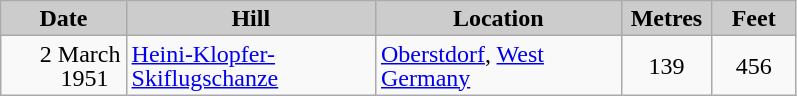<table class="wikitable sortable" style="text-align:left; line-height:16px; width:42%;">
<tr>
<th style="background-color: #ccc;" width="88">Date</th>
<th style="background-color: #ccc;" width="180">Hill</th>
<th style="background-color: #ccc;" width="185">Location</th>
<th style="background-color: #ccc;" width="55">Metres</th>
<th style="background-color: #ccc;" width="55">Feet</th>
</tr>
<tr>
<td align=right>2 March 1951  </td>
<td><a href='#'>Heini-Klopfer-Skiflugschanze</a></td>
<td><a href='#'>Oberstdorf</a>, <a href='#'>West Germany</a></td>
<td align=center>139</td>
<td align=center>456</td>
</tr>
</table>
